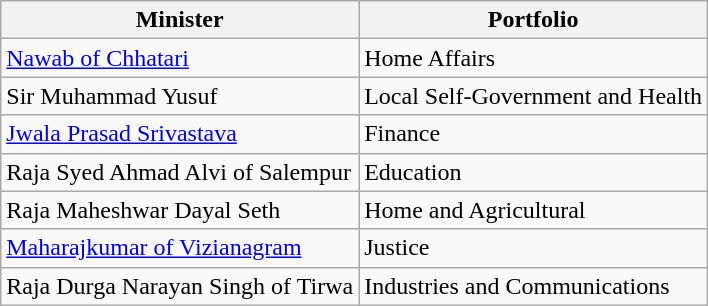<table class="wikitable">
<tr>
<th>Minister</th>
<th>Portfolio</th>
</tr>
<tr>
<td><a href='#'>Nawab of Chhatari</a></td>
<td>Home Affairs</td>
</tr>
<tr>
<td>Sir Muhammad Yusuf</td>
<td>Local Self-Government and Health</td>
</tr>
<tr>
<td><a href='#'>Jwala Prasad Srivastava</a></td>
<td>Finance</td>
</tr>
<tr>
<td>Raja Syed Ahmad Alvi of Salempur</td>
<td>Education</td>
</tr>
<tr>
<td>Raja Maheshwar Dayal Seth</td>
<td>Home and Agricultural</td>
</tr>
<tr>
<td><a href='#'>Maharajkumar of Vizianagram</a></td>
<td>Justice</td>
</tr>
<tr>
<td>Raja Durga Narayan Singh of Tirwa</td>
<td>Industries and Communications</td>
</tr>
</table>
